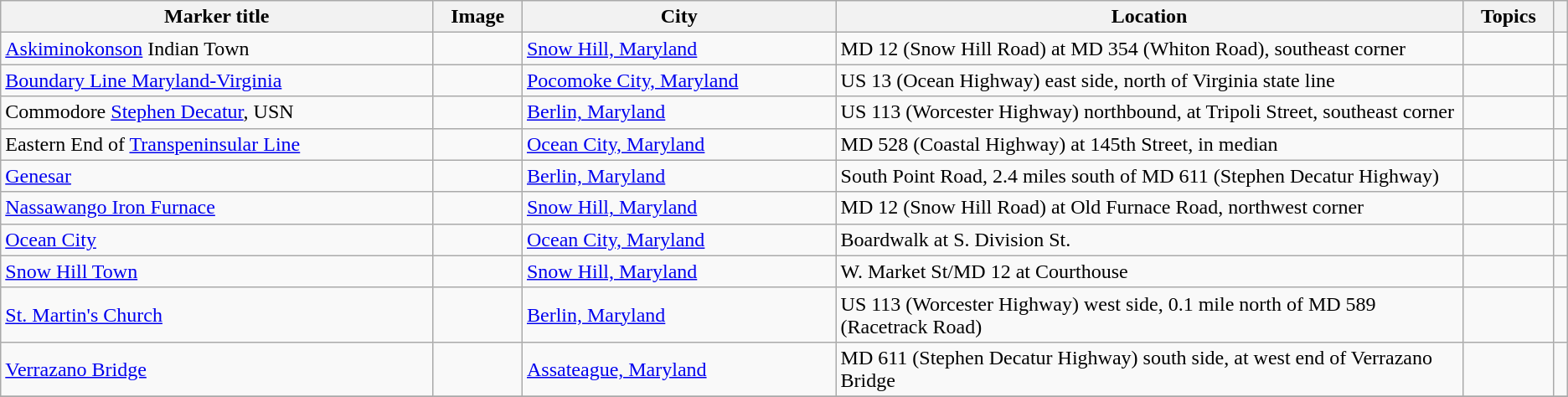<table class="wikitable sortable">
<tr>
<th><strong>Marker title</strong></th>
<th class="unsortable"><strong>Image</strong></th>
<th><strong>City</strong></th>
<th style="width:40%"><strong>Location</strong></th>
<th><strong>Topics</strong></th>
<th class="unsortable"></th>
</tr>
<tr>
<td><a href='#'>Askiminokonson</a> Indian Town</td>
<td></td>
<td><a href='#'>Snow Hill, Maryland</a></td>
<td>MD 12 (Snow Hill Road) at MD 354 (Whiton Road), southeast corner<br><small></small></td>
<td></td>
<td></td>
</tr>
<tr>
<td><a href='#'>Boundary Line Maryland-Virginia</a></td>
<td></td>
<td><a href='#'>Pocomoke City, Maryland</a></td>
<td>US 13 (Ocean Highway) east side, north of Virginia state line<br><small></small></td>
<td></td>
<td></td>
</tr>
<tr>
<td>Commodore <a href='#'>Stephen Decatur</a>, USN</td>
<td></td>
<td><a href='#'>Berlin, Maryland</a></td>
<td>US 113 (Worcester Highway) northbound, at Tripoli Street, southeast corner<br><small></small></td>
<td></td>
<td></td>
</tr>
<tr>
<td>Eastern End of <a href='#'>Transpeninsular Line</a></td>
<td></td>
<td><a href='#'>Ocean City, Maryland</a></td>
<td>MD 528 (Coastal Highway) at 145th Street, in median<br><small></small></td>
<td></td>
<td></td>
</tr>
<tr>
<td><a href='#'>Genesar</a></td>
<td></td>
<td><a href='#'>Berlin, Maryland</a></td>
<td>South Point Road, 2.4 miles south of MD 611 (Stephen Decatur Highway)<br><small></small></td>
<td></td>
<td></td>
</tr>
<tr>
<td><a href='#'>Nassawango Iron Furnace</a></td>
<td></td>
<td><a href='#'>Snow Hill, Maryland</a></td>
<td>MD 12 (Snow Hill Road) at Old Furnace Road, northwest corner<br><small></small></td>
<td></td>
<td></td>
</tr>
<tr>
<td><a href='#'>Ocean City</a></td>
<td></td>
<td><a href='#'>Ocean City, Maryland</a></td>
<td>Boardwalk at S. Division St.<br><small></small></td>
<td></td>
<td></td>
</tr>
<tr>
<td><a href='#'>Snow Hill Town</a></td>
<td></td>
<td><a href='#'>Snow Hill, Maryland</a></td>
<td>W. Market St/MD 12 at Courthouse<br><small></small></td>
<td></td>
<td></td>
</tr>
<tr>
<td><a href='#'>St. Martin's Church</a></td>
<td></td>
<td><a href='#'>Berlin, Maryland</a></td>
<td>US 113 (Worcester Highway) west side, 0.1 mile north of MD 589 (Racetrack Road)<br><small></small></td>
<td></td>
<td></td>
</tr>
<tr>
<td><a href='#'>Verrazano Bridge</a></td>
<td></td>
<td><a href='#'>Assateague, Maryland</a></td>
<td>MD 611 (Stephen Decatur Highway) south side, at west end of Verrazano Bridge<br><small></small></td>
<td></td>
<td></td>
</tr>
<tr>
</tr>
</table>
